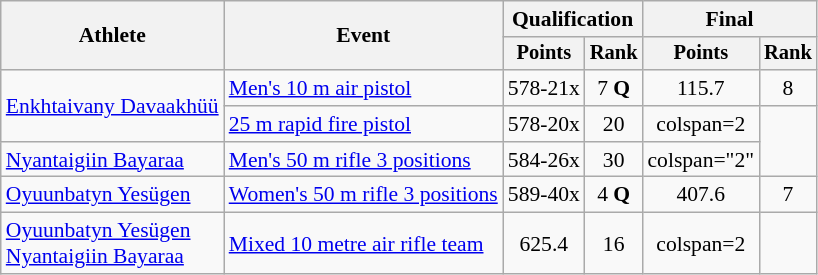<table class="wikitable" style="font-size:90%">
<tr>
<th rowspan="2">Athlete</th>
<th rowspan="2">Event</th>
<th colspan=2>Qualification</th>
<th colspan=2>Final</th>
</tr>
<tr style="font-size:95%">
<th>Points</th>
<th>Rank</th>
<th>Points</th>
<th>Rank</th>
</tr>
<tr align=center>
<td align=left rowspan=2><a href='#'>Enkhtaivany Davaakhüü</a></td>
<td align=left><a href='#'>Men's 10 m air pistol</a></td>
<td>578-21x</td>
<td>7 <strong>Q</strong></td>
<td>115.7</td>
<td>8</td>
</tr>
<tr align=center>
<td align=left><a href='#'>25 m rapid fire pistol</a></td>
<td>578-20x</td>
<td>20</td>
<td>colspan=2</td>
</tr>
<tr align=center>
<td align=left><a href='#'>Nyantaigiin Bayaraa</a></td>
<td align=left><a href='#'>Men's 50 m rifle 3 positions</a></td>
<td>584-26x</td>
<td>30</td>
<td>colspan="2"</td>
</tr>
<tr align=center>
<td align=left><a href='#'>Oyuunbatyn Yesügen</a></td>
<td align=left><a href='#'>Women's 50 m rifle 3 positions</a></td>
<td>589-40x</td>
<td>4 <strong>Q</strong></td>
<td>407.6</td>
<td>7</td>
</tr>
<tr align=center>
<td align=left><a href='#'>Oyuunbatyn Yesügen</a><br><a href='#'>Nyantaigiin Bayaraa</a></td>
<td align=left><a href='#'>Mixed 10 metre air rifle team</a></td>
<td>625.4</td>
<td>16</td>
<td>colspan=2</td>
</tr>
</table>
